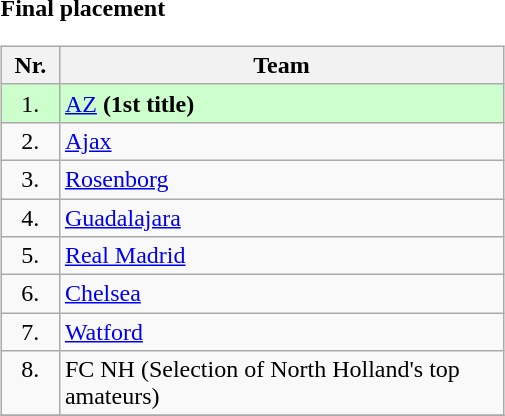<table width=30%>
<tr>
<td width=48% align=left valign=top><br><strong>Final placement</strong><table class="wikitable" style="width:90%">
<tr valign=top>
<th width=5% align=center>Nr.</th>
<th width=55% align=center>Team</th>
</tr>
<tr valign=top bgcolor=ccffcc>
<td align=center>1.</td>
<td> <a href='#'>AZ</a> <strong>(1st title)</strong></td>
</tr>
<tr valign=top>
<td align=center>2.</td>
<td> <a href='#'>Ajax</a></td>
</tr>
<tr valign=top>
<td align=center>3.</td>
<td> <a href='#'>Rosenborg</a></td>
</tr>
<tr valign=top>
<td align=center>4.</td>
<td> <a href='#'>Guadalajara</a></td>
</tr>
<tr valign=top>
<td align=center>5.</td>
<td> <a href='#'>Real Madrid</a></td>
</tr>
<tr valign=top>
<td align=center>6.</td>
<td> <a href='#'>Chelsea</a></td>
</tr>
<tr valign=top>
<td align=center>7.</td>
<td> <a href='#'>Watford</a></td>
</tr>
<tr valign=top>
<td align=center>8.</td>
<td> FC NH (Selection of North Holland's top amateurs)</td>
</tr>
<tr valign=top>
</tr>
</table>
</td>
</tr>
</table>
